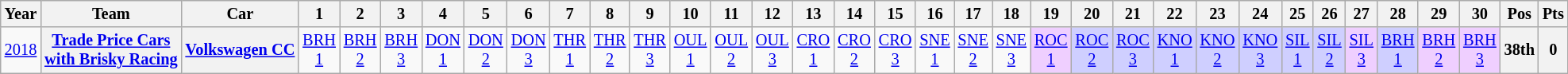<table class="wikitable" style="text-align:center; font-size:85%">
<tr>
<th>Year</th>
<th>Team</th>
<th>Car</th>
<th>1</th>
<th>2</th>
<th>3</th>
<th>4</th>
<th>5</th>
<th>6</th>
<th>7</th>
<th>8</th>
<th>9</th>
<th>10</th>
<th>11</th>
<th>12</th>
<th>13</th>
<th>14</th>
<th>15</th>
<th>16</th>
<th>17</th>
<th>18</th>
<th>19</th>
<th>20</th>
<th>21</th>
<th>22</th>
<th>23</th>
<th>24</th>
<th>25</th>
<th>26</th>
<th>27</th>
<th>28</th>
<th>29</th>
<th>30</th>
<th>Pos</th>
<th>Pts</th>
</tr>
<tr>
<td><a href='#'>2018</a></td>
<th nowrap><a href='#'>Trade Price Cars<br>with Brisky Racing</a></th>
<th nowrap><a href='#'>Volkswagen CC</a></th>
<td><a href='#'>BRH<br>1</a></td>
<td><a href='#'>BRH<br>2</a></td>
<td><a href='#'>BRH<br>3</a></td>
<td><a href='#'>DON<br>1</a></td>
<td><a href='#'>DON<br>2</a></td>
<td><a href='#'>DON<br>3</a></td>
<td><a href='#'>THR<br>1</a></td>
<td><a href='#'>THR<br>2</a></td>
<td><a href='#'>THR<br>3</a></td>
<td><a href='#'>OUL<br>1</a></td>
<td><a href='#'>OUL<br>2</a></td>
<td><a href='#'>OUL<br>3</a></td>
<td><a href='#'>CRO<br>1</a></td>
<td><a href='#'>CRO<br>2</a></td>
<td><a href='#'>CRO<br>3</a></td>
<td><a href='#'>SNE<br>1</a></td>
<td><a href='#'>SNE<br>2</a></td>
<td><a href='#'>SNE<br>3</a></td>
<td style="background:#EFCFFF;"><a href='#'>ROC<br>1</a><br></td>
<td style="background:#CFCFFF;"><a href='#'>ROC<br>2</a><br></td>
<td style="background:#CFCFFF;"><a href='#'>ROC<br>3</a><br></td>
<td style="background:#CFCFFF;"><a href='#'>KNO<br>1</a><br></td>
<td style="background:#CFCFFF;"><a href='#'>KNO<br>2</a><br></td>
<td style="background:#CFCFFF;"><a href='#'>KNO<br>3</a><br></td>
<td style="background:#CFCFFF;"><a href='#'>SIL<br>1</a><br></td>
<td style="background:#CFCFFF;"><a href='#'>SIL<br>2</a><br></td>
<td style="background:#EFCFFF;"><a href='#'>SIL<br>3</a><br></td>
<td style="background:#CFCFFF;"><a href='#'>BRH<br>1</a><br></td>
<td style="background:#EFCFFF;"><a href='#'>BRH<br>2</a><br></td>
<td style="background:#EFCFFF;"><a href='#'>BRH<br>3</a><br></td>
<th>38th</th>
<th>0</th>
</tr>
</table>
